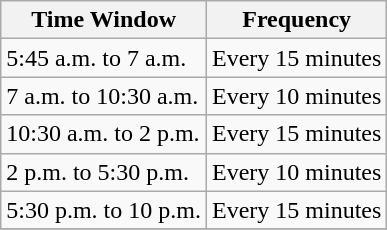<table class="wikitable" border="1">
<tr>
<th>Time Window</th>
<th>Frequency</th>
</tr>
<tr>
<td>5:45 a.m. to 7 a.m.</td>
<td>Every 15 minutes</td>
</tr>
<tr>
<td>7 a.m. to 10:30 a.m.</td>
<td>Every 10 minutes</td>
</tr>
<tr>
<td>10:30 a.m. to 2 p.m.</td>
<td>Every 15 minutes</td>
</tr>
<tr>
<td>2 p.m. to 5:30 p.m.</td>
<td>Every 10 minutes</td>
</tr>
<tr>
<td>5:30 p.m. to 10 p.m.</td>
<td>Every 15 minutes</td>
</tr>
<tr>
</tr>
</table>
